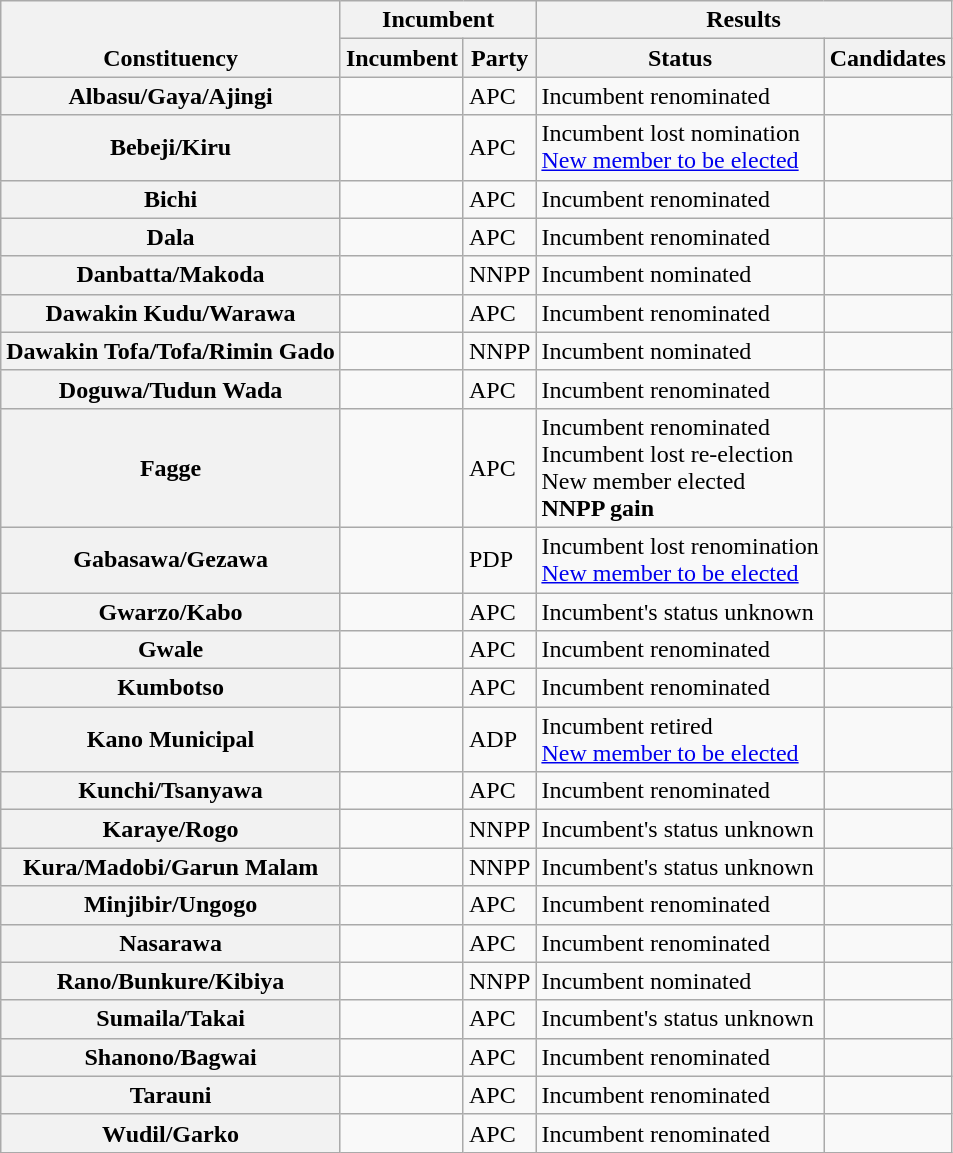<table class="wikitable sortable">
<tr valign=bottom>
<th rowspan=2>Constituency</th>
<th colspan=2>Incumbent</th>
<th colspan=2>Results</th>
</tr>
<tr valign=bottom>
<th>Incumbent</th>
<th>Party</th>
<th>Status</th>
<th>Candidates</th>
</tr>
<tr>
<th>Albasu/Gaya/Ajingi</th>
<td></td>
<td>APC</td>
<td>Incumbent renominated</td>
<td nowrap></td>
</tr>
<tr>
<th>Bebeji/Kiru</th>
<td></td>
<td>APC</td>
<td>Incumbent lost nomination<br><a href='#'>New member to be elected</a></td>
<td nowrap></td>
</tr>
<tr>
<th>Bichi</th>
<td></td>
<td>APC</td>
<td>Incumbent renominated</td>
<td nowrap></td>
</tr>
<tr>
<th>Dala</th>
<td></td>
<td>APC</td>
<td>Incumbent renominated</td>
<td nowrap></td>
</tr>
<tr>
<th>Danbatta/Makoda</th>
<td></td>
<td>NNPP</td>
<td>Incumbent nominated</td>
<td nowrap></td>
</tr>
<tr>
<th>Dawakin Kudu/Warawa</th>
<td></td>
<td>APC</td>
<td>Incumbent renominated</td>
<td nowrap></td>
</tr>
<tr>
<th>Dawakin Tofa/Tofa/Rimin Gado</th>
<td></td>
<td>NNPP</td>
<td>Incumbent nominated</td>
<td nowrap></td>
</tr>
<tr>
<th>Doguwa/Tudun Wada</th>
<td></td>
<td>APC</td>
<td>Incumbent renominated</td>
<td nowrap></td>
</tr>
<tr>
<th>Fagge</th>
<td></td>
<td>APC</td>
<td>Incumbent renominated<br>Incumbent lost re-election<br>New member elected<br><strong>NNPP gain</strong></td>
<td nowrap></td>
</tr>
<tr>
<th>Gabasawa/Gezawa</th>
<td></td>
<td>PDP</td>
<td>Incumbent lost renomination<br><a href='#'>New member to be elected</a></td>
<td nowrap></td>
</tr>
<tr>
<th>Gwarzo/Kabo</th>
<td></td>
<td>APC</td>
<td>Incumbent's status unknown</td>
<td nowrap></td>
</tr>
<tr>
<th>Gwale</th>
<td></td>
<td>APC</td>
<td>Incumbent renominated</td>
<td nowrap></td>
</tr>
<tr>
<th>Kumbotso</th>
<td></td>
<td>APC</td>
<td>Incumbent renominated</td>
<td nowrap></td>
</tr>
<tr>
<th>Kano Municipal</th>
<td></td>
<td>ADP</td>
<td>Incumbent retired<br><a href='#'>New member to be elected</a></td>
<td nowrap></td>
</tr>
<tr>
<th>Kunchi/Tsanyawa</th>
<td></td>
<td>APC</td>
<td>Incumbent renominated</td>
<td nowrap></td>
</tr>
<tr>
<th>Karaye/Rogo</th>
<td></td>
<td>NNPP</td>
<td>Incumbent's status unknown</td>
<td nowrap></td>
</tr>
<tr>
<th>Kura/Madobi/Garun Malam</th>
<td></td>
<td>NNPP</td>
<td>Incumbent's status unknown</td>
<td nowrap></td>
</tr>
<tr>
<th>Minjibir/Ungogo</th>
<td></td>
<td>APC</td>
<td>Incumbent renominated</td>
<td nowrap></td>
</tr>
<tr>
<th>Nasarawa</th>
<td></td>
<td>APC</td>
<td>Incumbent renominated</td>
<td nowrap></td>
</tr>
<tr>
<th>Rano/Bunkure/Kibiya</th>
<td></td>
<td>NNPP</td>
<td>Incumbent nominated</td>
<td nowrap></td>
</tr>
<tr>
<th>Sumaila/Takai</th>
<td></td>
<td>APC</td>
<td>Incumbent's status unknown</td>
<td nowrap></td>
</tr>
<tr>
<th>Shanono/Bagwai</th>
<td></td>
<td>APC</td>
<td>Incumbent renominated</td>
<td nowrap></td>
</tr>
<tr>
<th>Tarauni</th>
<td></td>
<td>APC</td>
<td>Incumbent renominated</td>
<td nowrap></td>
</tr>
<tr>
<th>Wudil/Garko</th>
<td></td>
<td>APC</td>
<td>Incumbent renominated</td>
<td nowrap></td>
</tr>
</table>
